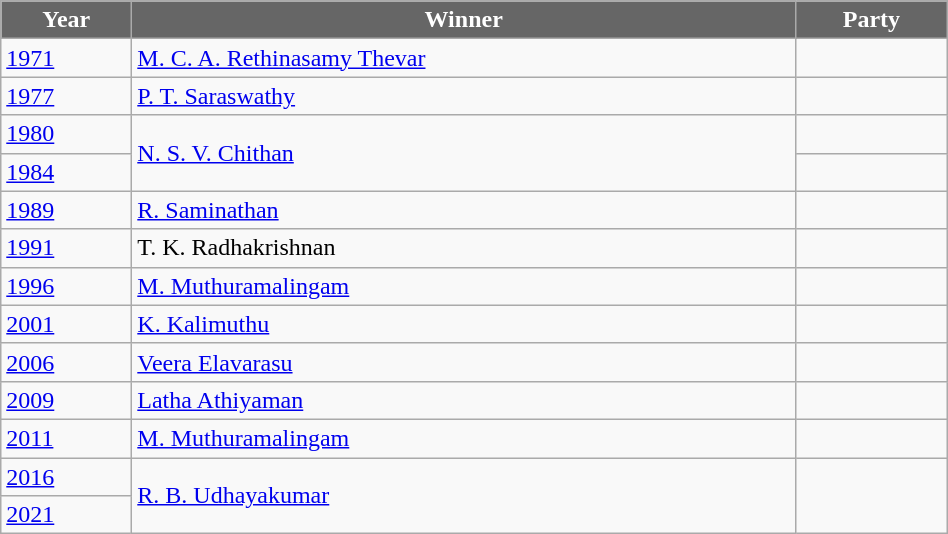<table class="wikitable" width="50%">
<tr>
<th style="background-color:#666666; color:white">Year</th>
<th style="background-color:#666666; color:white">Winner</th>
<th style="background-color:#666666; color:white" colspan="2">Party</th>
</tr>
<tr>
<td><a href='#'>1971</a></td>
<td><a href='#'>M. C. A. Rethinasamy Thevar</a></td>
<td></td>
</tr>
<tr>
<td><a href='#'>1977</a></td>
<td><a href='#'>P. T. Saraswathy</a></td>
<td></td>
</tr>
<tr>
<td><a href='#'>1980</a></td>
<td rowspan=2><a href='#'>N. S. V. Chithan</a></td>
<td></td>
</tr>
<tr>
<td><a href='#'>1984</a></td>
<td></td>
</tr>
<tr>
<td><a href='#'>1989</a></td>
<td><a href='#'>R. Saminathan</a></td>
<td></td>
</tr>
<tr>
<td><a href='#'>1991</a></td>
<td>T. K. Radhakrishnan</td>
<td></td>
</tr>
<tr>
<td><a href='#'>1996</a></td>
<td><a href='#'>M. Muthuramalingam</a></td>
<td></td>
</tr>
<tr>
<td><a href='#'>2001</a></td>
<td><a href='#'>K. Kalimuthu</a></td>
<td></td>
</tr>
<tr>
<td><a href='#'>2006</a></td>
<td><a href='#'>Veera Elavarasu</a></td>
<td></td>
</tr>
<tr>
<td><a href='#'>2009</a></td>
<td><a href='#'>Latha Athiyaman</a></td>
<td></td>
</tr>
<tr>
<td><a href='#'>2011</a></td>
<td><a href='#'>M. Muthuramalingam</a></td>
<td></td>
</tr>
<tr>
<td><a href='#'>2016</a></td>
<td rowspan=2><a href='#'>R. B. Udhayakumar</a></td>
</tr>
<tr>
<td><a href='#'>2021</a></td>
</tr>
</table>
